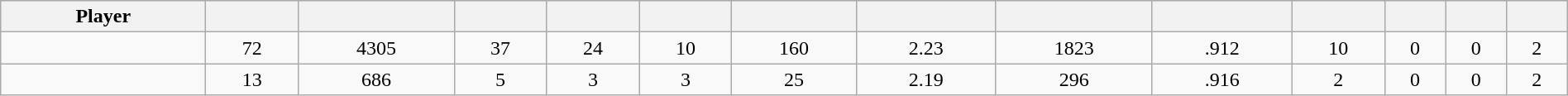<table class="wikitable sortable" style="width:100%;">
<tr style="text-align:center; background:#ddd;">
<th>Player</th>
<th></th>
<th></th>
<th></th>
<th></th>
<th></th>
<th></th>
<th></th>
<th></th>
<th></th>
<th></th>
<th></th>
<th></th>
<th></th>
</tr>
<tr style="text-align:center;">
<td></td>
<td>72</td>
<td>4305</td>
<td>37</td>
<td>24</td>
<td>10</td>
<td>160</td>
<td>2.23</td>
<td>1823</td>
<td>.912</td>
<td>10</td>
<td>0</td>
<td>0</td>
<td>2</td>
</tr>
<tr style="text-align:center;">
<td></td>
<td>13</td>
<td>686</td>
<td>5</td>
<td>3</td>
<td>3</td>
<td>25</td>
<td>2.19</td>
<td>296</td>
<td>.916</td>
<td>2</td>
<td>0</td>
<td>0</td>
<td>2</td>
</tr>
</table>
